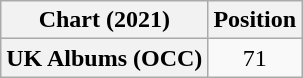<table class="wikitable plainrowheaders" style="text-align:center">
<tr>
<th scope="col">Chart (2021)</th>
<th scope="col">Position</th>
</tr>
<tr>
<th scope="row">UK Albums (OCC)</th>
<td>71</td>
</tr>
</table>
